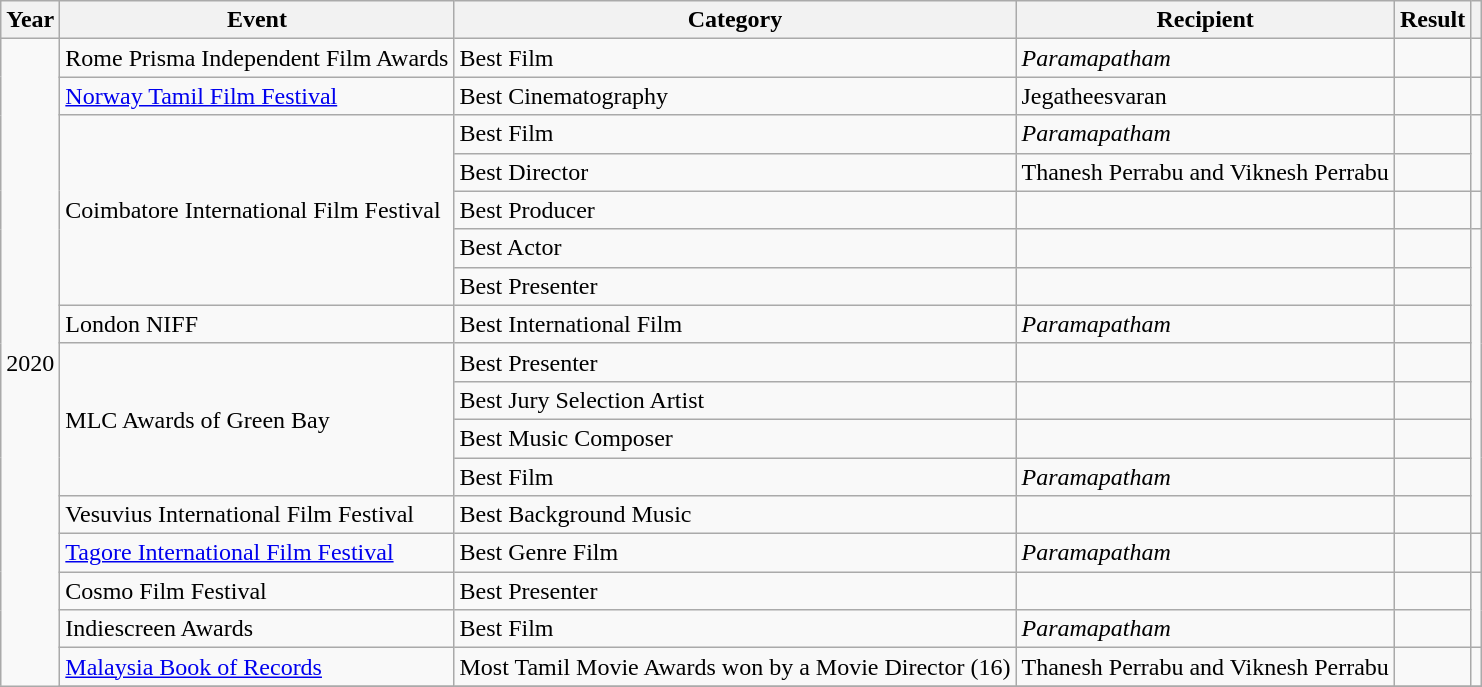<table class="wikitable">
<tr>
<th>Year</th>
<th>Event</th>
<th>Category</th>
<th>Recipient</th>
<th>Result</th>
<th></th>
</tr>
<tr>
<td rowspan="20">2020</td>
<td>Rome Prisma Independent Film Awards</td>
<td>Best Film</td>
<td><em>Paramapatham</em></td>
<td></td>
<td></td>
</tr>
<tr>
<td><a href='#'>Norway Tamil Film Festival</a></td>
<td>Best Cinematography</td>
<td>Jegatheesvaran</td>
<td></td>
<td></td>
</tr>
<tr>
<td rowspan="5">Coimbatore International Film Festival</td>
<td>Best Film</td>
<td><em>Paramapatham</em></td>
<td></td>
<td rowspan="2"></td>
</tr>
<tr>
<td>Best Director</td>
<td>Thanesh Perrabu and Viknesh Perrabu</td>
<td></td>
</tr>
<tr>
<td>Best Producer</td>
<td></td>
<td></td>
<td></td>
</tr>
<tr>
<td>Best Actor</td>
<td></td>
<td></td>
<td rowspan="8"></td>
</tr>
<tr>
<td>Best Presenter</td>
<td></td>
<td></td>
</tr>
<tr>
<td>London NIFF</td>
<td>Best International Film</td>
<td><em>Paramapatham</em></td>
<td></td>
</tr>
<tr>
<td rowspan="4">MLC Awards of Green Bay</td>
<td>Best Presenter</td>
<td></td>
<td></td>
</tr>
<tr>
<td>Best Jury Selection Artist</td>
<td></td>
<td></td>
</tr>
<tr>
<td>Best Music Composer</td>
<td></td>
<td></td>
</tr>
<tr>
<td>Best Film</td>
<td><em>Paramapatham</em></td>
<td></td>
</tr>
<tr>
<td>Vesuvius International Film Festival</td>
<td>Best Background Music</td>
<td></td>
<td></td>
</tr>
<tr>
<td><a href='#'>Tagore International Film Festival</a></td>
<td>Best Genre Film</td>
<td><em>Paramapatham</em></td>
<td></td>
<td></td>
</tr>
<tr>
<td>Cosmo Film Festival</td>
<td>Best Presenter</td>
<td></td>
<td></td>
<td rowspan="2"></td>
</tr>
<tr>
<td>Indiescreen Awards</td>
<td>Best Film</td>
<td><em>Paramapatham</em></td>
<td></td>
</tr>
<tr>
<td><a href='#'>Malaysia Book of Records</a></td>
<td>Most Tamil Movie Awards won by a Movie Director (16)</td>
<td>Thanesh Perrabu and Viknesh Perrabu</td>
<td></td>
<td></td>
</tr>
<tr>
</tr>
</table>
